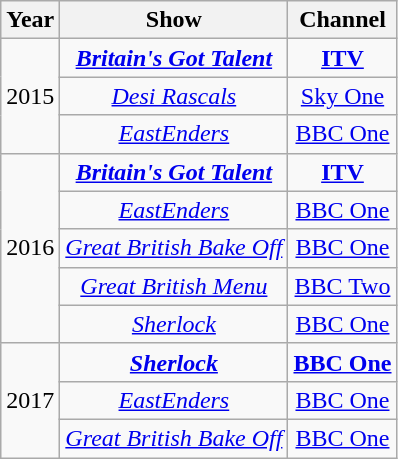<table class="wikitable" style="text-align:center;">
<tr>
<th>Year</th>
<th>Show</th>
<th>Channel</th>
</tr>
<tr>
<td rowspan=3>2015</td>
<td><strong><em><a href='#'>Britain's Got Talent</a></em></strong></td>
<td><strong><a href='#'>ITV</a></strong></td>
</tr>
<tr>
<td><em><a href='#'>Desi Rascals</a></em></td>
<td><a href='#'>Sky One</a></td>
</tr>
<tr>
<td><em><a href='#'>EastEnders</a></em></td>
<td><a href='#'>BBC One</a></td>
</tr>
<tr>
<td rowspan=5>2016</td>
<td><strong><em><a href='#'>Britain's Got Talent</a></em></strong></td>
<td><strong><a href='#'>ITV</a></strong></td>
</tr>
<tr>
<td><em><a href='#'>EastEnders</a></em></td>
<td><a href='#'>BBC One</a></td>
</tr>
<tr>
<td><em><a href='#'>Great British Bake Off</a></em></td>
<td><a href='#'>BBC One</a></td>
</tr>
<tr>
<td><em><a href='#'>Great British Menu</a></em></td>
<td><a href='#'>BBC Two</a></td>
</tr>
<tr>
<td><em><a href='#'>Sherlock</a></em></td>
<td><a href='#'>BBC One</a></td>
</tr>
<tr>
<td rowspan=3>2017</td>
<td><strong><em><a href='#'>Sherlock</a></em></strong></td>
<td><strong><a href='#'>BBC One</a></strong></td>
</tr>
<tr>
<td><em><a href='#'>EastEnders</a></em></td>
<td><a href='#'>BBC One</a></td>
</tr>
<tr>
<td><em><a href='#'>Great British Bake Off</a></em></td>
<td><a href='#'>BBC One</a></td>
</tr>
</table>
